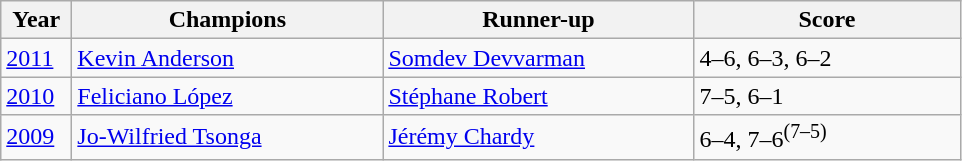<table class="wikitable">
<tr>
<th style="width:40px">Year</th>
<th style="width:200px">Champions</th>
<th style="width:200px">Runner-up</th>
<th style="width:170px" class="unsortable">Score</th>
</tr>
<tr>
<td><a href='#'>2011</a></td>
<td> <a href='#'>Kevin Anderson</a></td>
<td> <a href='#'>Somdev Devvarman</a></td>
<td>4–6, 6–3, 6–2</td>
</tr>
<tr>
<td><a href='#'>2010</a></td>
<td> <a href='#'>Feliciano López</a></td>
<td> <a href='#'>Stéphane Robert</a></td>
<td>7–5, 6–1</td>
</tr>
<tr>
<td><a href='#'>2009</a></td>
<td> <a href='#'>Jo-Wilfried Tsonga</a></td>
<td> <a href='#'>Jérémy Chardy</a></td>
<td>6–4, 7–6<sup>(7–5)</sup></td>
</tr>
</table>
